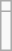<table class="wikitable" align="right">
<tr style="vertical-align:top">
<td></td>
</tr>
<tr>
<td><small><br>





</small></td>
</tr>
</table>
